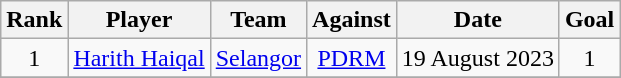<table class="wikitable" style="text-align:center">
<tr>
<th>Rank</th>
<th>Player</th>
<th>Team</th>
<th>Against</th>
<th>Date</th>
<th>Goal</th>
</tr>
<tr>
<td>1</td>
<td> <a href='#'>Harith Haiqal</a></td>
<td><a href='#'>Selangor</a></td>
<td><a href='#'>PDRM</a></td>
<td>19 August 2023</td>
<td>1</td>
</tr>
<tr>
</tr>
</table>
